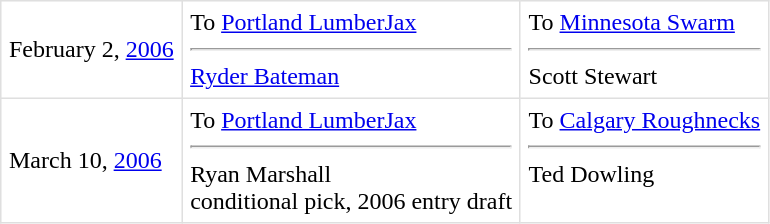<table border=1 style="border-collapse:collapse" bordercolor="#DFDFDF"  cellpadding="5">
<tr>
<td>February 2, <a href='#'>2006</a></td>
<td valign="top">To <a href='#'>Portland LumberJax</a> <hr><a href='#'>Ryder Bateman</a></td>
<td valign="top">To <a href='#'>Minnesota Swarm</a> <hr>Scott Stewart</td>
</tr>
<tr>
<td>March 10, <a href='#'>2006</a><br></td>
<td valign="top">To <a href='#'>Portland LumberJax</a> <hr>Ryan Marshall<br>conditional pick, 2006 entry draft</td>
<td valign="top">To <a href='#'>Calgary Roughnecks</a> <hr>Ted Dowling</td>
</tr>
</table>
